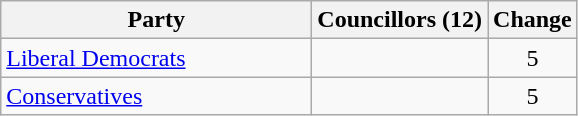<table class="wikitable">
<tr>
<th>Party</th>
<th>Councillors (12)</th>
<th>Change</th>
</tr>
<tr>
<td style="width:200px;"><a href='#'>Liberal Democrats</a></td>
<td></td>
<td style="text-align:center;">5</td>
</tr>
<tr>
<td style="width:200px;"><a href='#'>Conservatives</a></td>
<td></td>
<td style="text-align:center;">5</td>
</tr>
</table>
